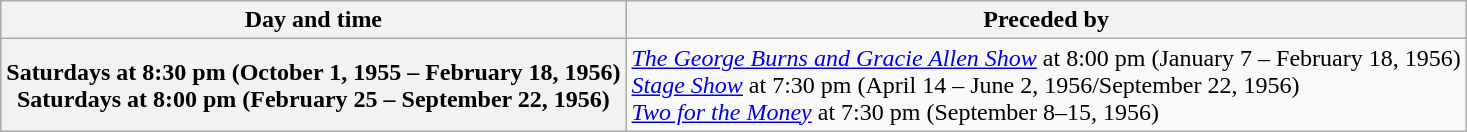<table class="wikitable plainrowheaders">
<tr>
<th scope="col">Day and time</th>
<th scope="col">Preceded by</th>
</tr>
<tr>
<th scope="row">Saturdays at 8:30 pm (October 1, 1955 – February 18, 1956)<br>Saturdays at 8:00 pm (February 25 – September 22, 1956)</th>
<td><em><a href='#'>The George Burns and Gracie Allen Show</a></em> at 8:00 pm (January 7 – February 18, 1956)<br><em><a href='#'>Stage Show</a></em> at 7:30 pm (April 14 – June 2, 1956/September 22, 1956)<br><em><a href='#'>Two for the Money</a></em> at 7:30 pm (September 8–15, 1956)</td>
</tr>
</table>
